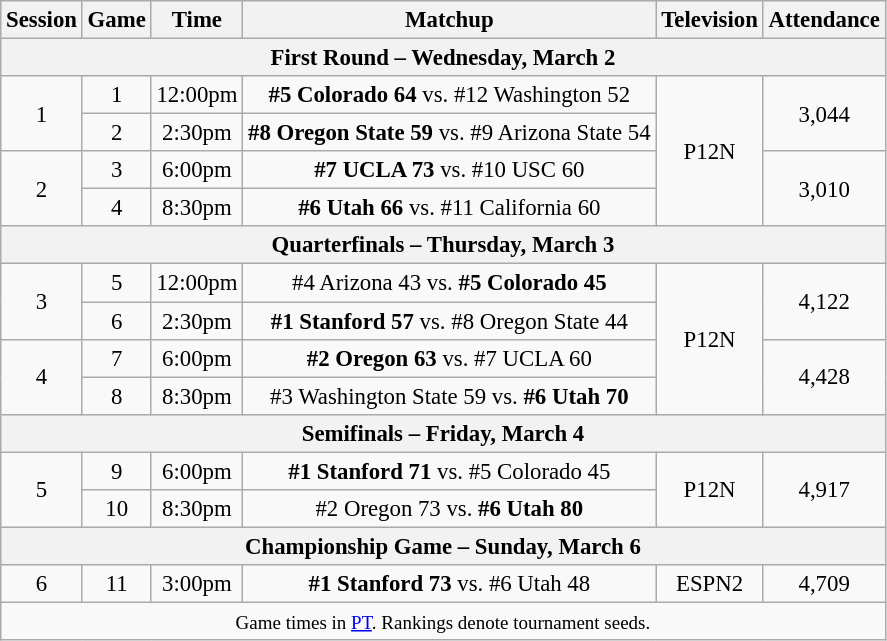<table class="wikitable" style="font-size: 95%; text-align: center">
<tr>
<th>Session</th>
<th>Game</th>
<th>Time</th>
<th>Matchup</th>
<th>Television</th>
<th>Attendance</th>
</tr>
<tr>
<th colspan=7>First Round – Wednesday, March 2</th>
</tr>
<tr>
<td rowspan=2>1</td>
<td>1</td>
<td>12:00pm</td>
<td><strong>#5 Colorado 64</strong> vs. #12 Washington 52</td>
<td rowspan=4>P12N</td>
<td rowspan=2>3,044</td>
</tr>
<tr>
<td>2</td>
<td>2:30pm</td>
<td><strong>#8 Oregon State 59</strong> vs. #9 Arizona State 54</td>
</tr>
<tr>
<td rowspan=2>2</td>
<td>3</td>
<td>6:00pm</td>
<td><strong>#7 UCLA 73</strong> vs. #10 USC 60</td>
<td rowspan=2>3,010</td>
</tr>
<tr>
<td>4</td>
<td>8:30pm</td>
<td><strong>#6 Utah 66</strong> vs. #11 California 60</td>
</tr>
<tr>
<th colspan=7>Quarterfinals – Thursday, March 3</th>
</tr>
<tr>
<td rowspan=2>3</td>
<td>5</td>
<td>12:00pm</td>
<td>#4 Arizona 43 vs. <strong>#5 Colorado 45</strong></td>
<td rowspan=4>P12N</td>
<td rowspan=2>4,122</td>
</tr>
<tr>
<td>6</td>
<td>2:30pm</td>
<td><strong>#1 Stanford 57</strong> vs. #8 Oregon State 44</td>
</tr>
<tr>
<td rowspan=2>4</td>
<td>7</td>
<td>6:00pm</td>
<td><strong>#2 Oregon 63</strong> vs. #7 UCLA 60</td>
<td rowspan=2>4,428</td>
</tr>
<tr>
<td>8</td>
<td>8:30pm</td>
<td>#3 Washington State 59 vs. <strong>#6 Utah 70</strong></td>
</tr>
<tr>
<th colspan=7>Semifinals – Friday, March 4</th>
</tr>
<tr>
<td rowspan=2>5</td>
<td>9</td>
<td>6:00pm</td>
<td><strong>#1 Stanford 71</strong> vs. #5 Colorado 45</td>
<td rowspan=2>P12N</td>
<td rowspan=2>4,917</td>
</tr>
<tr>
<td>10</td>
<td>8:30pm</td>
<td>#2 Oregon 73 vs. <strong>#6 Utah 80</strong></td>
</tr>
<tr>
<th colspan=7>Championship Game – Sunday, March 6</th>
</tr>
<tr>
<td>6</td>
<td>11</td>
<td>3:00pm</td>
<td><strong>#1 Stanford 73</strong> vs. #6 Utah 48</td>
<td>ESPN2</td>
<td>4,709</td>
</tr>
<tr>
<td colspan=6><small>Game times in <a href='#'>PT</a>. Rankings denote tournament seeds.</small></td>
</tr>
</table>
